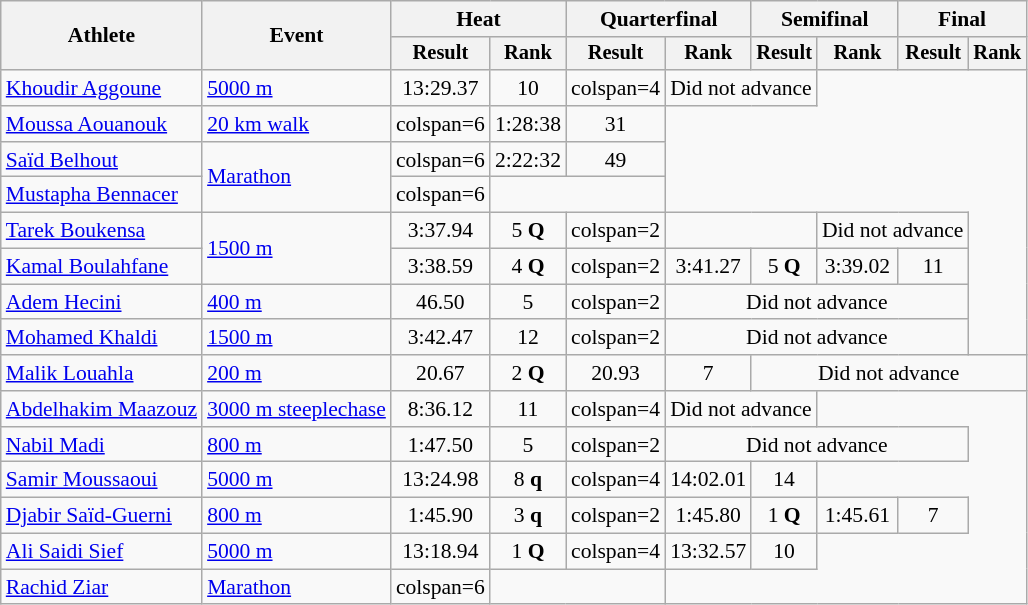<table class="wikitable" style="font-size:90%">
<tr>
<th rowspan="2">Athlete</th>
<th rowspan="2">Event</th>
<th colspan="2">Heat</th>
<th colspan="2">Quarterfinal</th>
<th colspan="2">Semifinal</th>
<th colspan="2">Final</th>
</tr>
<tr style="font-size:95%">
<th>Result</th>
<th>Rank</th>
<th>Result</th>
<th>Rank</th>
<th>Result</th>
<th>Rank</th>
<th>Result</th>
<th>Rank</th>
</tr>
<tr align=center>
<td align="left"><a href='#'>Khoudir Aggoune</a></td>
<td align="left"><a href='#'>5000 m</a></td>
<td>13:29.37</td>
<td>10</td>
<td>colspan=4 </td>
<td colspan=2>Did not advance</td>
</tr>
<tr align=center>
<td align="left"><a href='#'>Moussa Aouanouk</a></td>
<td align="left"><a href='#'>20 km walk</a></td>
<td>colspan=6 </td>
<td>1:28:38</td>
<td>31</td>
</tr>
<tr align=center>
<td align="left"><a href='#'>Saïd Belhout</a></td>
<td align="left" rowspan=2><a href='#'>Marathon</a></td>
<td>colspan=6 </td>
<td>2:22:32</td>
<td>49</td>
</tr>
<tr align=center>
<td align="left"><a href='#'>Mustapha Bennacer</a></td>
<td>colspan=6 </td>
<td colspan=2></td>
</tr>
<tr align=center>
<td align="left"><a href='#'>Tarek Boukensa</a></td>
<td align="left" rowspan=2><a href='#'>1500 m</a></td>
<td>3:37.94</td>
<td>5 <strong>Q</strong></td>
<td>colspan=2 </td>
<td colspan=2></td>
<td colspan=2>Did not advance</td>
</tr>
<tr align=center>
<td align="left"><a href='#'>Kamal Boulahfane</a></td>
<td>3:38.59</td>
<td>4 <strong>Q</strong></td>
<td>colspan=2 </td>
<td>3:41.27</td>
<td>5 <strong>Q</strong></td>
<td>3:39.02</td>
<td>11</td>
</tr>
<tr align=center>
<td align="left"><a href='#'>Adem Hecini</a></td>
<td align="left"><a href='#'>400 m</a></td>
<td>46.50</td>
<td>5</td>
<td>colspan=2 </td>
<td colspan=4>Did not advance</td>
</tr>
<tr align=center>
<td align="left"><a href='#'>Mohamed Khaldi</a></td>
<td align="left"><a href='#'>1500 m</a></td>
<td>3:42.47</td>
<td>12</td>
<td>colspan=2 </td>
<td colspan=4>Did not advance</td>
</tr>
<tr align=center>
<td align="left"><a href='#'>Malik Louahla</a></td>
<td align="left"><a href='#'>200 m</a></td>
<td>20.67</td>
<td>2 <strong>Q</strong></td>
<td>20.93</td>
<td>7</td>
<td colspan=4>Did not advance</td>
</tr>
<tr align=center>
<td align="left"><a href='#'>Abdelhakim Maazouz</a></td>
<td align="left"><a href='#'>3000 m steeplechase</a></td>
<td>8:36.12</td>
<td>11</td>
<td>colspan=4 </td>
<td colspan=2>Did not advance</td>
</tr>
<tr align=center>
<td align="left"><a href='#'>Nabil Madi</a></td>
<td align="left"><a href='#'>800 m</a></td>
<td>1:47.50</td>
<td>5</td>
<td>colspan=2 </td>
<td colspan=4>Did not advance</td>
</tr>
<tr align=center>
<td align="left"><a href='#'>Samir Moussaoui</a></td>
<td align="left"><a href='#'>5000 m</a></td>
<td>13:24.98</td>
<td>8 <strong>q</strong></td>
<td>colspan=4 </td>
<td>14:02.01</td>
<td>14</td>
</tr>
<tr align=center>
<td align="left"><a href='#'>Djabir Saïd-Guerni</a></td>
<td align="left"><a href='#'>800 m</a></td>
<td>1:45.90</td>
<td>3 <strong>q</strong></td>
<td>colspan=2 </td>
<td>1:45.80</td>
<td>1 <strong>Q</strong></td>
<td>1:45.61</td>
<td>7</td>
</tr>
<tr align=center>
<td align="left"><a href='#'>Ali Saidi Sief</a></td>
<td align="left"><a href='#'>5000 m</a></td>
<td>13:18.94</td>
<td>1 <strong>Q</strong></td>
<td>colspan=4 </td>
<td>13:32.57</td>
<td>10</td>
</tr>
<tr align=center>
<td align="left"><a href='#'>Rachid Ziar</a></td>
<td align="left"><a href='#'>Marathon</a></td>
<td>colspan=6 </td>
<td colspan=2></td>
</tr>
</table>
